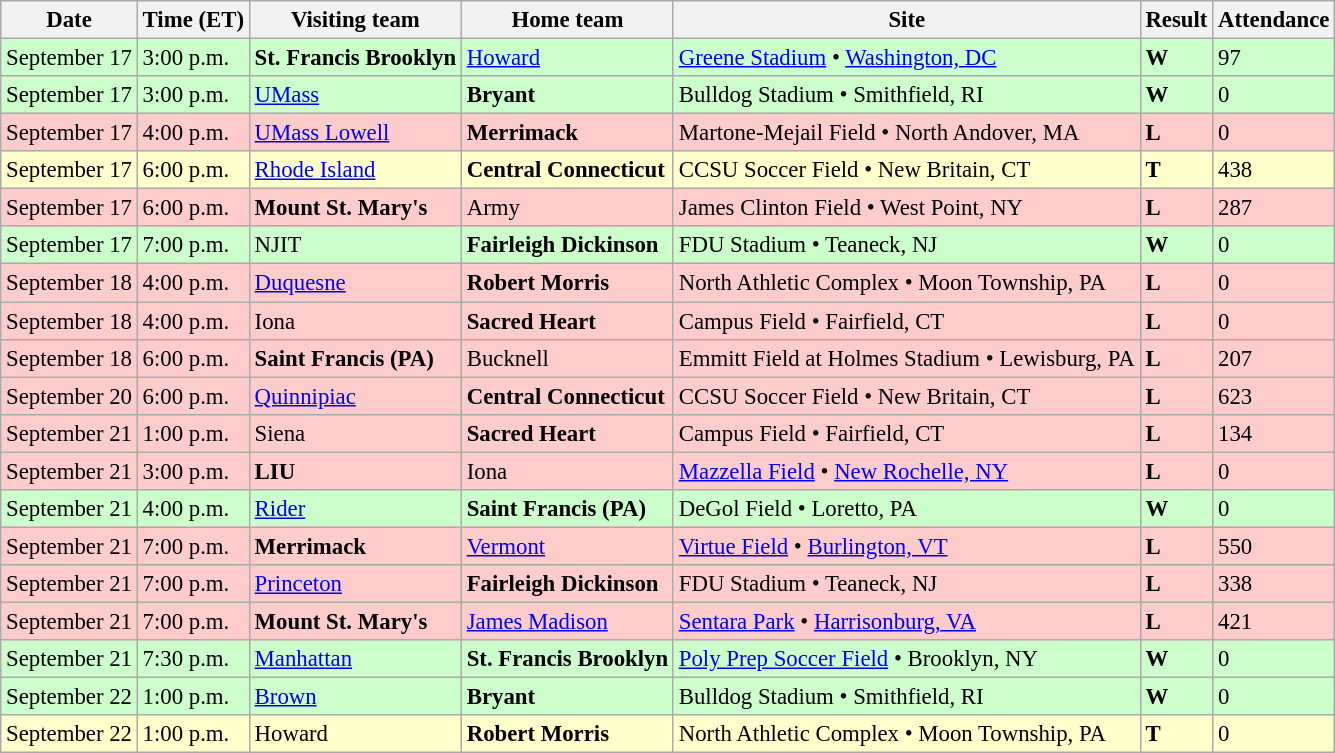<table class="wikitable" style="font-size:95%;">
<tr>
<th>Date</th>
<th>Time (ET)</th>
<th>Visiting team</th>
<th>Home team</th>
<th>Site</th>
<th>Result</th>
<th>Attendance</th>
</tr>
<tr style="background:#cfc;">
<td>September 17</td>
<td>3:00 p.m.</td>
<td><strong>St. Francis Brooklyn</strong></td>
<td><a href='#'>Howard</a></td>
<td><a href='#'>Greene Stadium</a> • <a href='#'>Washington, DC</a></td>
<td><strong>W</strong> </td>
<td>97</td>
</tr>
<tr style="background:#cfc;">
<td>September 17</td>
<td>3:00 p.m.</td>
<td><a href='#'>UMass</a></td>
<td><strong>Bryant</strong></td>
<td>Bulldog Stadium • Smithfield, RI</td>
<td><strong>W</strong> </td>
<td>0</td>
</tr>
<tr style="background:#fcc;">
<td>September 17</td>
<td>4:00 p.m.</td>
<td><a href='#'>UMass Lowell</a></td>
<td><strong>Merrimack</strong></td>
<td>Martone-Mejail Field • North Andover, MA</td>
<td><strong>L</strong> </td>
<td>0</td>
</tr>
<tr style="background:#ffc;">
<td>September 17</td>
<td>6:00 p.m.</td>
<td><a href='#'>Rhode Island</a></td>
<td><strong>Central Connecticut</strong></td>
<td>CCSU Soccer Field • New Britain, CT</td>
<td><strong>T</strong> </td>
<td>438</td>
</tr>
<tr style="background:#fcc;">
<td>September 17</td>
<td>6:00 p.m.</td>
<td><strong>Mount St. Mary's</strong></td>
<td>Army</td>
<td>James Clinton Field • West Point, NY</td>
<td><strong>L</strong> </td>
<td>287</td>
</tr>
<tr style="background:#cfc;">
<td>September 17</td>
<td>7:00 p.m.</td>
<td>NJIT</td>
<td><strong>Fairleigh Dickinson</strong></td>
<td>FDU Stadium • Teaneck, NJ</td>
<td><strong>W</strong> </td>
<td>0</td>
</tr>
<tr style="background:#fcc;">
<td>September 18</td>
<td>4:00 p.m.</td>
<td><a href='#'>Duquesne</a></td>
<td><strong>Robert Morris</strong></td>
<td>North Athletic Complex • Moon Township, PA</td>
<td><strong>L</strong> </td>
<td>0</td>
</tr>
<tr style="background:#fcc;">
<td>September 18</td>
<td>4:00 p.m.</td>
<td>Iona</td>
<td><strong>Sacred Heart</strong></td>
<td>Campus Field • Fairfield, CT</td>
<td><strong>L</strong> </td>
<td>0</td>
</tr>
<tr style="background:#fcc;">
<td>September 18</td>
<td>6:00 p.m.</td>
<td><strong>Saint Francis (PA)</strong></td>
<td>Bucknell</td>
<td>Emmitt Field at Holmes Stadium • Lewisburg, PA</td>
<td><strong>L</strong> </td>
<td>207</td>
</tr>
<tr style="background:#fcc;">
<td>September 20</td>
<td>6:00 p.m.</td>
<td><a href='#'>Quinnipiac</a></td>
<td><strong>Central Connecticut</strong></td>
<td>CCSU Soccer Field • New Britain, CT</td>
<td><strong>L</strong> </td>
<td>623</td>
</tr>
<tr style="background:#fcc;">
<td>September 21</td>
<td>1:00 p.m.</td>
<td>Siena</td>
<td><strong>Sacred Heart</strong></td>
<td>Campus Field • Fairfield, CT</td>
<td><strong>L</strong>  </td>
<td>134</td>
</tr>
<tr style="background:#fcc;">
<td>September 21</td>
<td>3:00 p.m.</td>
<td><strong>LIU</strong></td>
<td>Iona</td>
<td><a href='#'>Mazzella Field</a> • <a href='#'>New Rochelle, NY</a></td>
<td><strong>L</strong> </td>
<td>0</td>
</tr>
<tr style="background:#cfc;">
<td>September 21</td>
<td>4:00 p.m.</td>
<td><a href='#'>Rider</a></td>
<td><strong>Saint Francis (PA)</strong></td>
<td>DeGol Field • Loretto, PA</td>
<td><strong>W</strong> </td>
<td>0</td>
</tr>
<tr style="background:#fcc;">
<td>September 21</td>
<td>7:00 p.m.</td>
<td><strong>Merrimack</strong></td>
<td><a href='#'>Vermont</a></td>
<td><a href='#'>Virtue Field</a> • <a href='#'>Burlington, VT</a></td>
<td><strong>L</strong> </td>
<td>550</td>
</tr>
<tr style="background:#fcc;">
<td>September 21</td>
<td>7:00 p.m.</td>
<td><a href='#'>Princeton</a></td>
<td><strong>Fairleigh Dickinson</strong></td>
<td>FDU Stadium • Teaneck, NJ</td>
<td><strong>L</strong> </td>
<td>338</td>
</tr>
<tr style="background:#fcc;">
<td>September 21</td>
<td>7:00 p.m.</td>
<td><strong>Mount St. Mary's</strong></td>
<td><a href='#'>James Madison</a></td>
<td><a href='#'>Sentara Park</a> • <a href='#'>Harrisonburg, VA</a></td>
<td><strong>L</strong>  </td>
<td>421</td>
</tr>
<tr style="background:#cfc;">
<td>September 21</td>
<td>7:30 p.m.</td>
<td><a href='#'>Manhattan</a></td>
<td><strong>St. Francis Brooklyn</strong></td>
<td><a href='#'>Poly Prep Soccer Field</a> • Brooklyn, NY</td>
<td><strong>W</strong> </td>
<td>0</td>
</tr>
<tr style="background:#cfc;">
<td>September 22</td>
<td>1:00 p.m.</td>
<td><a href='#'>Brown</a></td>
<td><strong>Bryant</strong></td>
<td>Bulldog Stadium • Smithfield, RI</td>
<td><strong>W</strong> </td>
<td>0</td>
</tr>
<tr style="background:#ffc;">
<td>September 22</td>
<td>1:00 p.m.</td>
<td>Howard</td>
<td><strong>Robert Morris</strong></td>
<td>North Athletic Complex • Moon Township, PA</td>
<td><strong>T</strong> </td>
<td>0</td>
</tr>
</table>
